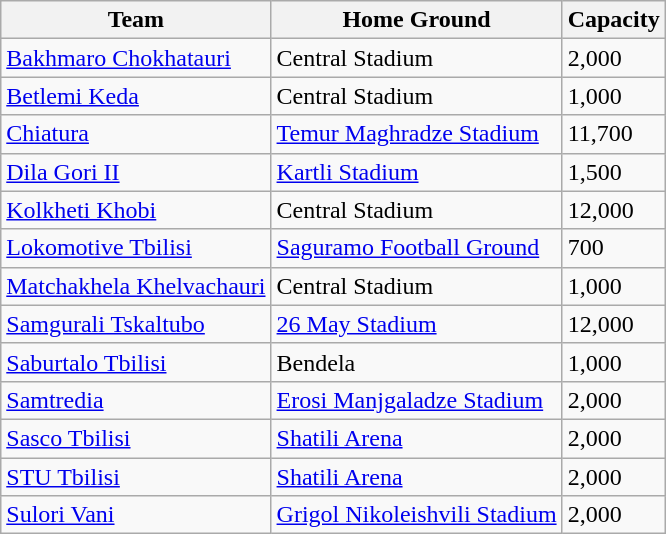<table class="wikitable">
<tr>
<th>Team</th>
<th>Home Ground</th>
<th>Capacity</th>
</tr>
<tr>
<td><a href='#'>Bakhmaro Chokhatauri</a></td>
<td>Central Stadium</td>
<td>2,000</td>
</tr>
<tr>
<td><a href='#'>Betlemi Keda</a></td>
<td>Central Stadium</td>
<td>1,000</td>
</tr>
<tr>
<td><a href='#'>Chiatura</a></td>
<td><a href='#'>Temur Maghradze Stadium</a></td>
<td>11,700</td>
</tr>
<tr>
<td><a href='#'>Dila Gori II</a></td>
<td><a href='#'>Kartli Stadium</a></td>
<td>1,500</td>
</tr>
<tr>
<td><a href='#'>Kolkheti Khobi</a></td>
<td>Central Stadium</td>
<td>12,000</td>
</tr>
<tr>
<td><a href='#'>Lokomotive Tbilisi</a></td>
<td><a href='#'>Saguramo Football Ground</a></td>
<td>700</td>
</tr>
<tr>
<td><a href='#'>Matchakhela Khelvachauri</a></td>
<td>Central Stadium</td>
<td>1,000</td>
</tr>
<tr>
<td><a href='#'>Samgurali Tskaltubo</a></td>
<td><a href='#'>26 May Stadium</a></td>
<td>12,000</td>
</tr>
<tr>
<td><a href='#'>Saburtalo Tbilisi</a></td>
<td>Bendela</td>
<td>1,000</td>
</tr>
<tr>
<td><a href='#'>Samtredia</a></td>
<td><a href='#'>Erosi Manjgaladze Stadium</a></td>
<td>2,000</td>
</tr>
<tr>
<td><a href='#'>Sasco Tbilisi</a></td>
<td><a href='#'>Shatili Arena</a></td>
<td>2,000</td>
</tr>
<tr>
<td><a href='#'>STU Tbilisi</a></td>
<td><a href='#'>Shatili Arena</a></td>
<td>2,000</td>
</tr>
<tr>
<td><a href='#'>Sulori Vani</a></td>
<td><a href='#'>Grigol Nikoleishvili Stadium</a></td>
<td>2,000</td>
</tr>
</table>
